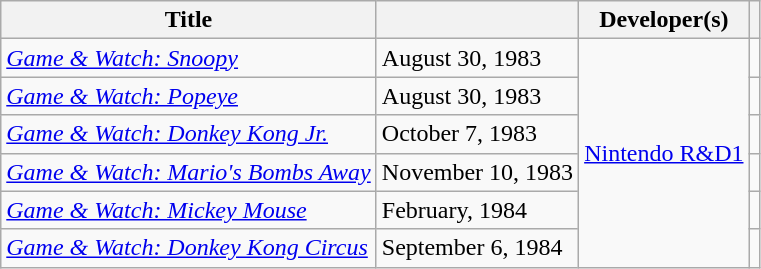<table class="wikitable plainrowheaders sortable">
<tr>
<th scope="col">Title</th>
<th scope="col" data-sort-type="date"></th>
<th scope="col">Developer(s)</th>
<th scope="col" class="unsortable"></th>
</tr>
<tr>
<td><em><a href='#'>Game & Watch: Snoopy</a></em></td>
<td>August 30, 1983</td>
<td rowspan="6"><a href='#'>Nintendo R&D1</a></td>
<td></td>
</tr>
<tr>
<td><em><a href='#'>Game & Watch: Popeye</a></em></td>
<td>August 30, 1983</td>
<td></td>
</tr>
<tr>
<td><em><a href='#'>Game & Watch: Donkey Kong Jr.</a></em></td>
<td>October 7, 1983</td>
<td></td>
</tr>
<tr>
<td><em><a href='#'>Game & Watch: Mario's Bombs Away</a></em></td>
<td>November 10, 1983</td>
<td></td>
</tr>
<tr>
<td><em><a href='#'>Game & Watch: Mickey Mouse</a></em></td>
<td>February, 1984</td>
<td></td>
</tr>
<tr>
<td><em><a href='#'>Game & Watch: Donkey Kong Circus</a></em></td>
<td>September 6, 1984</td>
<td></td>
</tr>
</table>
